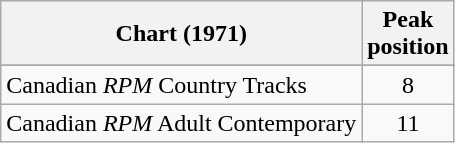<table class="wikitable sortable">
<tr>
<th>Chart (1971)</th>
<th>Peak<br>position</th>
</tr>
<tr>
</tr>
<tr>
<td>Canadian <em>RPM</em> Country Tracks</td>
<td align="center">8</td>
</tr>
<tr>
<td>Canadian <em>RPM</em> Adult Contemporary</td>
<td align="center">11</td>
</tr>
</table>
